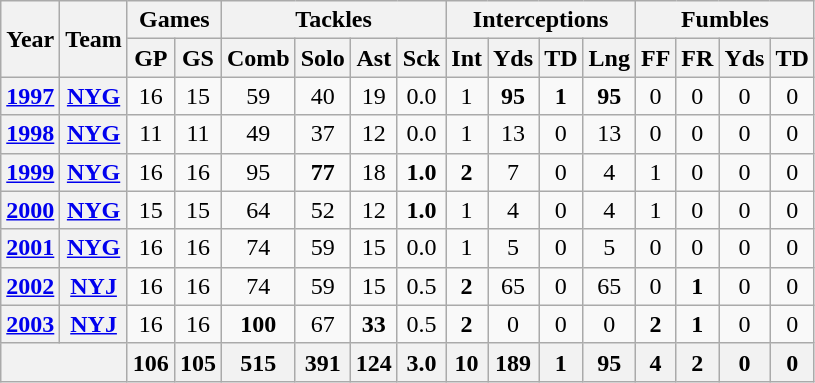<table class="wikitable" style="text-align:center">
<tr>
<th rowspan="2">Year</th>
<th rowspan="2">Team</th>
<th colspan="2">Games</th>
<th colspan="4">Tackles</th>
<th colspan="4">Interceptions</th>
<th colspan="4">Fumbles</th>
</tr>
<tr>
<th>GP</th>
<th>GS</th>
<th>Comb</th>
<th>Solo</th>
<th>Ast</th>
<th>Sck</th>
<th>Int</th>
<th>Yds</th>
<th>TD</th>
<th>Lng</th>
<th>FF</th>
<th>FR</th>
<th>Yds</th>
<th>TD</th>
</tr>
<tr>
<th><a href='#'>1997</a></th>
<th><a href='#'>NYG</a></th>
<td>16</td>
<td>15</td>
<td>59</td>
<td>40</td>
<td>19</td>
<td>0.0</td>
<td>1</td>
<td><strong>95</strong></td>
<td><strong>1</strong></td>
<td><strong>95</strong></td>
<td>0</td>
<td>0</td>
<td>0</td>
<td>0</td>
</tr>
<tr>
<th><a href='#'>1998</a></th>
<th><a href='#'>NYG</a></th>
<td>11</td>
<td>11</td>
<td>49</td>
<td>37</td>
<td>12</td>
<td>0.0</td>
<td>1</td>
<td>13</td>
<td>0</td>
<td>13</td>
<td>0</td>
<td>0</td>
<td>0</td>
<td>0</td>
</tr>
<tr>
<th><a href='#'>1999</a></th>
<th><a href='#'>NYG</a></th>
<td>16</td>
<td>16</td>
<td>95</td>
<td><strong>77</strong></td>
<td>18</td>
<td><strong>1.0</strong></td>
<td><strong>2</strong></td>
<td>7</td>
<td>0</td>
<td>4</td>
<td>1</td>
<td>0</td>
<td>0</td>
<td>0</td>
</tr>
<tr>
<th><a href='#'>2000</a></th>
<th><a href='#'>NYG</a></th>
<td>15</td>
<td>15</td>
<td>64</td>
<td>52</td>
<td>12</td>
<td><strong>1.0</strong></td>
<td>1</td>
<td>4</td>
<td>0</td>
<td>4</td>
<td>1</td>
<td>0</td>
<td>0</td>
<td>0</td>
</tr>
<tr>
<th><a href='#'>2001</a></th>
<th><a href='#'>NYG</a></th>
<td>16</td>
<td>16</td>
<td>74</td>
<td>59</td>
<td>15</td>
<td>0.0</td>
<td>1</td>
<td>5</td>
<td>0</td>
<td>5</td>
<td>0</td>
<td>0</td>
<td>0</td>
<td>0</td>
</tr>
<tr>
<th><a href='#'>2002</a></th>
<th><a href='#'>NYJ</a></th>
<td>16</td>
<td>16</td>
<td>74</td>
<td>59</td>
<td>15</td>
<td>0.5</td>
<td><strong>2</strong></td>
<td>65</td>
<td>0</td>
<td>65</td>
<td>0</td>
<td><strong>1</strong></td>
<td>0</td>
<td>0</td>
</tr>
<tr>
<th><a href='#'>2003</a></th>
<th><a href='#'>NYJ</a></th>
<td>16</td>
<td>16</td>
<td><strong>100</strong></td>
<td>67</td>
<td><strong>33</strong></td>
<td>0.5</td>
<td><strong>2</strong></td>
<td>0</td>
<td>0</td>
<td>0</td>
<td><strong>2</strong></td>
<td><strong>1</strong></td>
<td>0</td>
<td>0</td>
</tr>
<tr>
<th colspan="2"></th>
<th>106</th>
<th>105</th>
<th>515</th>
<th>391</th>
<th>124</th>
<th>3.0</th>
<th>10</th>
<th>189</th>
<th>1</th>
<th>95</th>
<th>4</th>
<th>2</th>
<th>0</th>
<th>0</th>
</tr>
</table>
